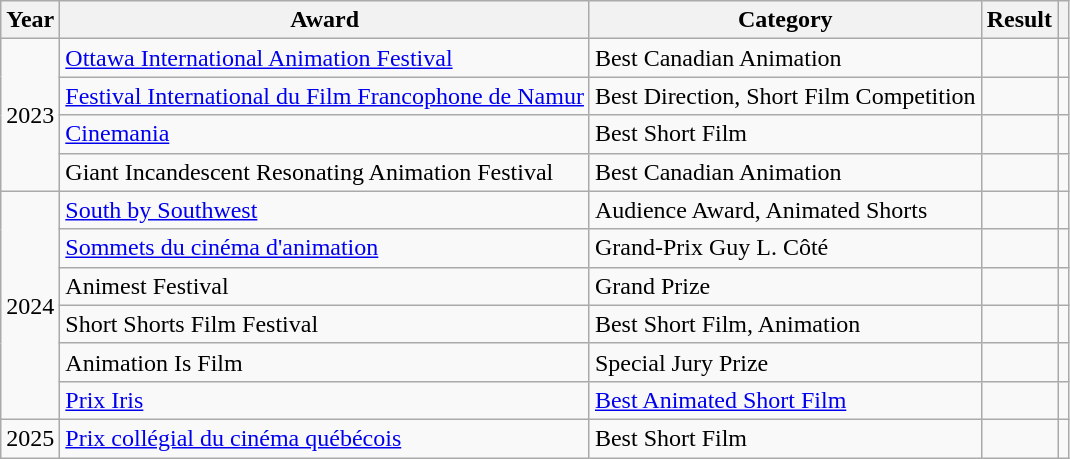<table class="wikitable sortable plainrowheaders">
<tr>
<th scope="col">Year</th>
<th scope="col">Award</th>
<th scope="col">Category</th>
<th scope="col">Result</th>
<th scope="col" class="unsortable"></th>
</tr>
<tr>
<td rowspan="4">2023</td>
<td><a href='#'>Ottawa International Animation Festival</a></td>
<td>Best Canadian Animation</td>
<td></td>
<td></td>
</tr>
<tr>
<td><a href='#'>Festival International du Film Francophone de Namur</a></td>
<td>Best Direction, Short Film Competition</td>
<td></td>
<td></td>
</tr>
<tr>
<td><a href='#'>Cinemania</a></td>
<td>Best Short Film</td>
<td></td>
<td></td>
</tr>
<tr>
<td>Giant Incandescent Resonating Animation Festival</td>
<td>Best Canadian Animation</td>
<td></td>
<td></td>
</tr>
<tr>
<td rowspan="6">2024</td>
<td><a href='#'>South by Southwest</a></td>
<td>Audience Award, Animated Shorts</td>
<td></td>
<td></td>
</tr>
<tr>
<td><a href='#'>Sommets du cinéma d'animation</a></td>
<td>Grand-Prix Guy L. Côté</td>
<td></td>
<td></td>
</tr>
<tr>
<td>Animest Festival</td>
<td>Grand Prize</td>
<td></td>
<td></td>
</tr>
<tr>
<td>Short Shorts Film Festival</td>
<td>Best Short Film, Animation</td>
<td></td>
<td></td>
</tr>
<tr>
<td>Animation Is Film</td>
<td>Special Jury Prize</td>
<td></td>
<td></td>
</tr>
<tr>
<td><a href='#'>Prix Iris</a></td>
<td><a href='#'>Best Animated Short Film</a></td>
<td></td>
<td></td>
</tr>
<tr>
<td>2025</td>
<td><a href='#'>Prix collégial du cinéma québécois</a></td>
<td>Best Short Film</td>
<td></td>
<td></td>
</tr>
</table>
